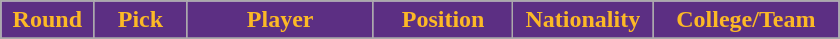<table class="wikitable sortable sortable">
<tr>
<th style="background:#5c2f83; color:#fcb926; width:10%;">Round</th>
<th style="background:#5c2f83; color:#fcb926; width:10%;">Pick</th>
<th style="background:#5c2f83; color:#fcb926; width:20%;">Player</th>
<th style="background:#5c2f83; color:#fcb926; width:15%;">Position</th>
<th style="background:#5c2f83; color:#fcb926; width:15%;">Nationality</th>
<th style="background:#5c2f83; color:#fcb926; width:20%;">College/Team</th>
</tr>
<tr style="text-align: center">
</tr>
</table>
